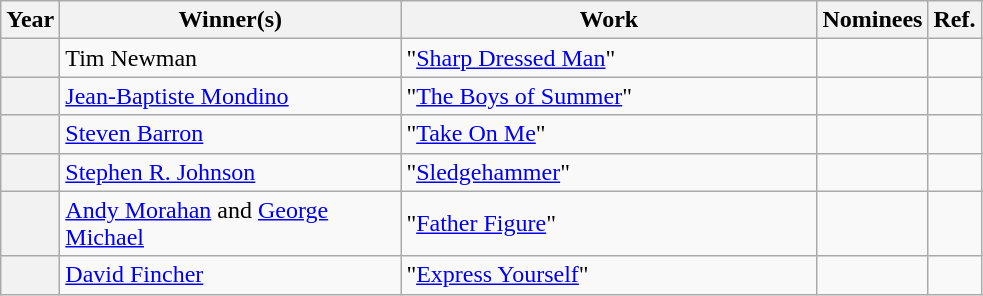<table class="wikitable sortable">
<tr>
<th scope="col" style="width:5px;">Year</th>
<th scope="col" style="width:220px;">Winner(s)</th>
<th scope="col" style="width:270px;">Work</th>
<th scope="col" class="unsortable">Nominees</th>
<th scope="col" class="unsortable">Ref.</th>
</tr>
<tr>
<th scope="row"></th>
<td>Tim Newman</td>
<td>"<a href='#'>Sharp Dressed Man</a>" </td>
<td></td>
<td align="center"></td>
</tr>
<tr>
<th scope="row"></th>
<td><a href='#'>Jean-Baptiste Mondino</a></td>
<td>"<a href='#'>The Boys of Summer</a>" </td>
<td></td>
<td align="center"></td>
</tr>
<tr>
<th scope="row"></th>
<td><a href='#'>Steven Barron</a></td>
<td>"<a href='#'>Take On Me</a>" </td>
<td></td>
<td align="center"></td>
</tr>
<tr>
<th scope="row"></th>
<td><a href='#'>Stephen R. Johnson</a></td>
<td>"<a href='#'>Sledgehammer</a>" </td>
<td></td>
<td align="center"></td>
</tr>
<tr>
<th scope="row"></th>
<td><a href='#'>Andy Morahan</a> and <a href='#'>George Michael</a></td>
<td>"<a href='#'>Father Figure</a>" </td>
<td></td>
<td align="center"></td>
</tr>
<tr>
<th scope="row"></th>
<td><a href='#'>David Fincher</a></td>
<td>"<a href='#'>Express Yourself</a>" </td>
<td></td>
<td align="center"></td>
</tr>
</table>
